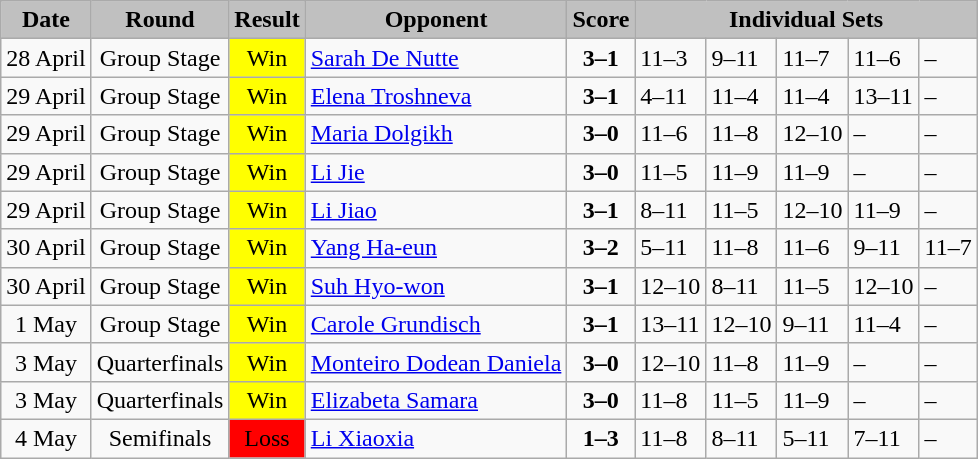<table class="wikitable">
<tr>
<td bgcolor="silver" align="center" valign="middle"><strong>Date</strong></td>
<td bgcolor="silver" align="center" valign="middle"><strong>Round</strong></td>
<td bgcolor="silver" align="center" valign="middle"><strong>Result</strong></td>
<td bgcolor="silver" align="center" valign="middle"><strong>Opponent</strong></td>
<td bgcolor="silver" align="center" valign="middle"><strong>Score</strong></td>
<td bgcolor="silver" align="center" valign="middle" colspan ="9"><strong>Individual Sets</strong></td>
</tr>
<tr>
<td align="center">28 April</td>
<td align="center">Group Stage</td>
<td bgcolor="yellow" align="center">Win</td>
<td> <a href='#'>Sarah De Nutte</a></td>
<td align="center"><strong>3–1</strong></td>
<td>11–3</td>
<td>9–11</td>
<td>11–7</td>
<td>11–6</td>
<td>–</td>
</tr>
<tr>
<td align="center">29 April</td>
<td align="center">Group Stage</td>
<td bgcolor="yellow" align="center">Win</td>
<td> <a href='#'>Elena Troshneva</a></td>
<td align="center"><strong>3–1</strong></td>
<td>4–11</td>
<td>11–4</td>
<td>11–4</td>
<td>13–11</td>
<td>–</td>
</tr>
<tr>
<td align="center">29 April</td>
<td align="center">Group Stage</td>
<td bgcolor="yellow" align="center">Win</td>
<td> <a href='#'>Maria Dolgikh</a></td>
<td align="center"><strong>3–0</strong></td>
<td>11–6</td>
<td>11–8</td>
<td>12–10</td>
<td>–</td>
<td>–</td>
</tr>
<tr>
<td align="center">29 April</td>
<td align="center">Group Stage</td>
<td bgcolor="yellow" align="center">Win</td>
<td> <a href='#'>Li Jie</a></td>
<td align="center"><strong>3–0</strong></td>
<td>11–5</td>
<td>11–9</td>
<td>11–9</td>
<td>–</td>
<td>–</td>
</tr>
<tr>
<td align="center">29 April</td>
<td align="center">Group Stage</td>
<td bgcolor="yellow" align="center">Win</td>
<td> <a href='#'>Li Jiao</a></td>
<td align="center"><strong>3–1</strong></td>
<td>8–11</td>
<td>11–5</td>
<td>12–10</td>
<td>11–9</td>
<td>–</td>
</tr>
<tr>
<td align="center">30 April</td>
<td align="center">Group Stage</td>
<td bgcolor="yellow" align="center">Win</td>
<td> <a href='#'>Yang Ha-eun</a></td>
<td align="center"><strong>3–2</strong></td>
<td>5–11</td>
<td>11–8</td>
<td>11–6</td>
<td>9–11</td>
<td>11–7</td>
</tr>
<tr>
<td align="center">30 April</td>
<td align="center">Group Stage</td>
<td bgcolor="yellow" align="center">Win</td>
<td> <a href='#'>Suh Hyo-won</a></td>
<td align="center"><strong>3–1</strong></td>
<td>12–10</td>
<td>8–11</td>
<td>11–5</td>
<td>12–10</td>
<td>–</td>
</tr>
<tr>
<td align="center">1 May</td>
<td align="center">Group Stage</td>
<td bgcolor="yellow" align="center">Win</td>
<td> <a href='#'>Carole Grundisch</a></td>
<td align="center"><strong>3–1</strong></td>
<td>13–11</td>
<td>12–10</td>
<td>9–11</td>
<td>11–4</td>
<td>–</td>
</tr>
<tr>
<td align="center">3 May</td>
<td align="center">Quarterfinals</td>
<td bgcolor="yellow" align="center">Win</td>
<td> <a href='#'>Monteiro Dodean Daniela</a></td>
<td align="center"><strong>3–0</strong></td>
<td>12–10</td>
<td>11–8</td>
<td>11–9</td>
<td>–</td>
<td>–</td>
</tr>
<tr>
<td align="center">3 May</td>
<td align="center">Quarterfinals</td>
<td bgcolor="yellow" align="center">Win</td>
<td> <a href='#'>Elizabeta Samara</a></td>
<td align="center"><strong>3–0</strong></td>
<td>11–8</td>
<td>11–5</td>
<td>11–9</td>
<td>–</td>
<td>–</td>
</tr>
<tr>
<td align="center">4 May</td>
<td align="center">Semifinals</td>
<td bgcolor="red" align="center">Loss</td>
<td> <a href='#'>Li Xiaoxia</a></td>
<td align="center"><strong>1–3</strong></td>
<td>11–8</td>
<td>8–11</td>
<td>5–11</td>
<td>7–11</td>
<td>–</td>
</tr>
</table>
